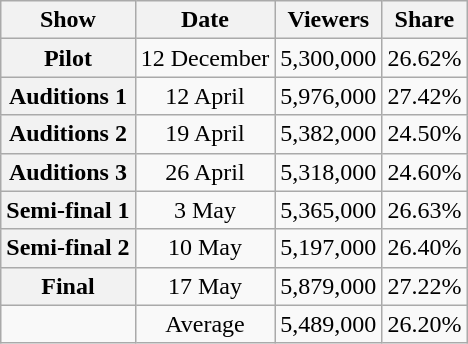<table class="wikitable" style="text-align:center">
<tr>
<th>Show</th>
<th>Date</th>
<th>Viewers</th>
<th>Share</th>
</tr>
<tr>
<th scope="row">Pilot</th>
<td>12 December</td>
<td>5,300,000</td>
<td>26.62%</td>
</tr>
<tr>
<th scope="row">Auditions 1</th>
<td>12 April</td>
<td>5,976,000</td>
<td>27.42%</td>
</tr>
<tr>
<th scope="row">Auditions 2</th>
<td>19 April</td>
<td>5,382,000</td>
<td>24.50%</td>
</tr>
<tr>
<th scope="row">Auditions 3</th>
<td>26 April</td>
<td>5,318,000</td>
<td>24.60%</td>
</tr>
<tr>
<th>Semi-final 1</th>
<td>3 May</td>
<td>5,365,000</td>
<td>26.63%</td>
</tr>
<tr>
<th>Semi-final 2</th>
<td>10 May</td>
<td>5,197,000</td>
<td>26.40%</td>
</tr>
<tr>
<th>Final</th>
<td>17 May</td>
<td>5,879,000</td>
<td>27.22%</td>
</tr>
<tr>
<td></td>
<td>Average</td>
<td>5,489,000</td>
<td>26.20%</td>
</tr>
</table>
